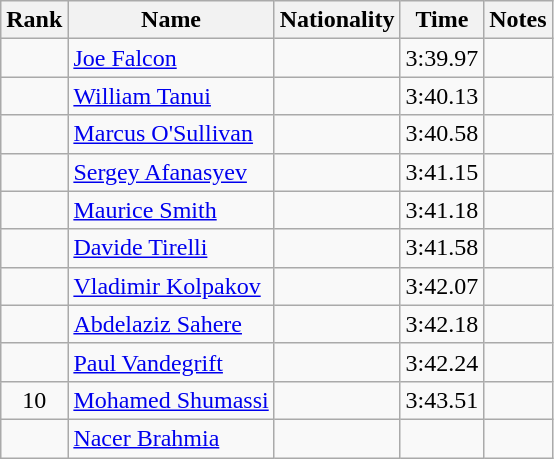<table class="wikitable sortable" style="text-align:center">
<tr>
<th>Rank</th>
<th>Name</th>
<th>Nationality</th>
<th>Time</th>
<th>Notes</th>
</tr>
<tr>
<td></td>
<td align=left><a href='#'>Joe Falcon</a></td>
<td align=left></td>
<td>3:39.97</td>
<td></td>
</tr>
<tr>
<td></td>
<td align=left><a href='#'>William Tanui</a></td>
<td align=left></td>
<td>3:40.13</td>
<td></td>
</tr>
<tr>
<td></td>
<td align=left><a href='#'>Marcus O'Sullivan</a></td>
<td align=left></td>
<td>3:40.58</td>
<td></td>
</tr>
<tr>
<td></td>
<td align=left><a href='#'>Sergey Afanasyev</a></td>
<td align=left></td>
<td>3:41.15</td>
<td></td>
</tr>
<tr>
<td></td>
<td align=left><a href='#'>Maurice Smith</a></td>
<td align=left></td>
<td>3:41.18</td>
<td></td>
</tr>
<tr>
<td></td>
<td align=left><a href='#'>Davide Tirelli</a></td>
<td align=left></td>
<td>3:41.58</td>
<td></td>
</tr>
<tr>
<td></td>
<td align=left><a href='#'>Vladimir Kolpakov</a></td>
<td align=left></td>
<td>3:42.07</td>
<td></td>
</tr>
<tr>
<td></td>
<td align=left><a href='#'>Abdelaziz Sahere</a></td>
<td align=left></td>
<td>3:42.18</td>
<td></td>
</tr>
<tr>
<td></td>
<td align=left><a href='#'>Paul Vandegrift</a></td>
<td align=left></td>
<td>3:42.24</td>
<td></td>
</tr>
<tr>
<td>10</td>
<td align=left><a href='#'>Mohamed Shumassi</a></td>
<td align=left></td>
<td>3:43.51</td>
<td></td>
</tr>
<tr>
<td></td>
<td align=left><a href='#'>Nacer Brahmia</a></td>
<td align=left></td>
<td></td>
<td></td>
</tr>
</table>
